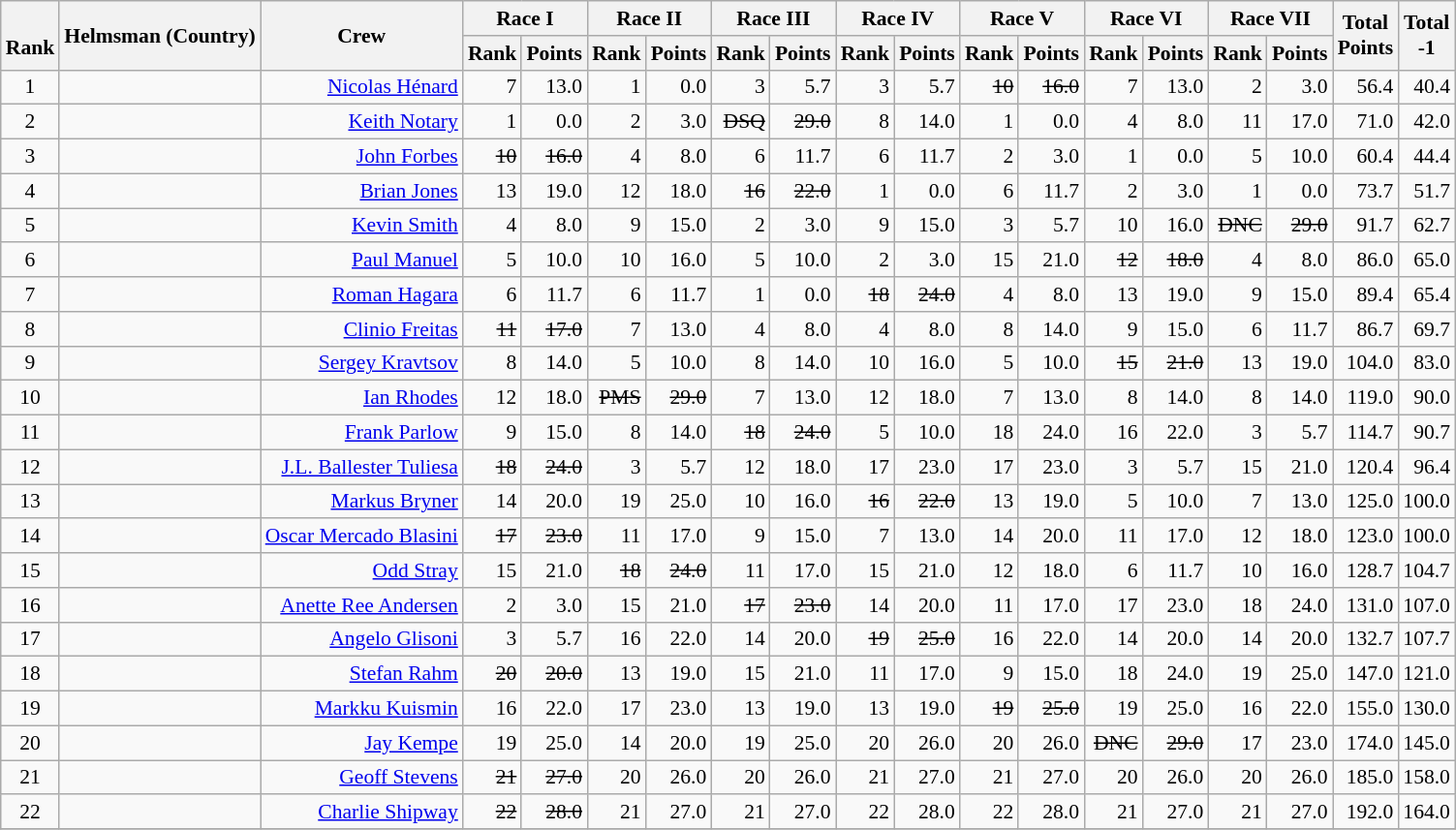<table class="wikitable" style="text-align:right; font-size:90%">
<tr>
<th rowspan="2"><br>Rank</th>
<th rowspan="2">Helmsman (Country)</th>
<th rowspan="2">Crew</th>
<th colspan="2">Race I</th>
<th colspan="2">Race II</th>
<th colspan="2">Race III</th>
<th colspan="2">Race IV</th>
<th colspan="2">Race V</th>
<th colspan="2">Race VI</th>
<th colspan="2">Race VII</th>
<th rowspan="2">Total <br>Points <br> </th>
<th rowspan="2">Total<br>-1<br> </th>
</tr>
<tr>
<th>Rank</th>
<th>Points</th>
<th>Rank</th>
<th>Points</th>
<th>Rank</th>
<th>Points</th>
<th>Rank</th>
<th>Points</th>
<th>Rank</th>
<th>Points</th>
<th>Rank</th>
<th>Points</th>
<th>Rank</th>
<th>Points</th>
</tr>
<tr style="vertical-align:top;">
<td align=center>1</td>
<td align=left></td>
<td><a href='#'>Nicolas Hénard</a> </td>
<td>7</td>
<td>13.0</td>
<td>1</td>
<td>0.0</td>
<td>3</td>
<td>5.7</td>
<td>3</td>
<td>5.7</td>
<td><s>10</s></td>
<td><s>16.0</s></td>
<td>7</td>
<td>13.0</td>
<td>2</td>
<td>3.0</td>
<td>56.4</td>
<td>40.4</td>
</tr>
<tr>
<td align=center>2</td>
<td align=left></td>
<td><a href='#'>Keith Notary</a> </td>
<td>1</td>
<td>0.0</td>
<td>2</td>
<td>3.0</td>
<td><s>DSQ</s></td>
<td><s>29.0</s></td>
<td>8</td>
<td>14.0</td>
<td>1</td>
<td>0.0</td>
<td>4</td>
<td>8.0</td>
<td>11</td>
<td>17.0</td>
<td>71.0</td>
<td>42.0</td>
</tr>
<tr>
<td align=center>3</td>
<td align=left></td>
<td><a href='#'>John Forbes</a> </td>
<td><s>10</s></td>
<td><s>16.0</s></td>
<td>4</td>
<td>8.0</td>
<td>6</td>
<td>11.7</td>
<td>6</td>
<td>11.7</td>
<td>2</td>
<td>3.0</td>
<td>1</td>
<td>0.0</td>
<td>5</td>
<td>10.0</td>
<td>60.4</td>
<td>44.4</td>
</tr>
<tr>
<td align=center>4</td>
<td align=left></td>
<td><a href='#'>Brian Jones</a> </td>
<td>13</td>
<td>19.0</td>
<td>12</td>
<td>18.0</td>
<td><s>16</s></td>
<td><s>22.0</s></td>
<td>1</td>
<td>0.0</td>
<td>6</td>
<td>11.7</td>
<td>2</td>
<td>3.0</td>
<td>1</td>
<td>0.0</td>
<td>73.7</td>
<td>51.7</td>
</tr>
<tr>
<td align=center>5</td>
<td align=left></td>
<td><a href='#'>Kevin Smith</a> </td>
<td>4</td>
<td>8.0</td>
<td>9</td>
<td>15.0</td>
<td>2</td>
<td>3.0</td>
<td>9</td>
<td>15.0</td>
<td>3</td>
<td>5.7</td>
<td>10</td>
<td>16.0</td>
<td><s>DNC</s></td>
<td><s>29.0</s></td>
<td>91.7</td>
<td>62.7</td>
</tr>
<tr>
<td align=center>6</td>
<td align=left></td>
<td><a href='#'>Paul Manuel</a> </td>
<td>5</td>
<td>10.0</td>
<td>10</td>
<td>16.0</td>
<td>5</td>
<td>10.0</td>
<td>2</td>
<td>3.0</td>
<td>15</td>
<td>21.0</td>
<td><s>12</s></td>
<td><s>18.0</s></td>
<td>4</td>
<td>8.0</td>
<td>86.0</td>
<td>65.0</td>
</tr>
<tr>
<td align=center>7</td>
<td align=left></td>
<td><a href='#'>Roman Hagara</a> </td>
<td>6</td>
<td>11.7</td>
<td>6</td>
<td>11.7</td>
<td>1</td>
<td>0.0</td>
<td><s>18</s></td>
<td><s>24.0</s></td>
<td>4</td>
<td>8.0</td>
<td>13</td>
<td>19.0</td>
<td>9</td>
<td>15.0</td>
<td>89.4</td>
<td>65.4</td>
</tr>
<tr>
<td align=center>8</td>
<td align=left></td>
<td><a href='#'>Clinio Freitas</a> </td>
<td><s>11</s></td>
<td><s>17.0</s></td>
<td>7</td>
<td>13.0</td>
<td>4</td>
<td>8.0</td>
<td>4</td>
<td>8.0</td>
<td>8</td>
<td>14.0</td>
<td>9</td>
<td>15.0</td>
<td>6</td>
<td>11.7</td>
<td>86.7</td>
<td>69.7</td>
</tr>
<tr>
<td align=center>9</td>
<td align=left></td>
<td><a href='#'>Sergey Kravtsov</a> </td>
<td>8</td>
<td>14.0</td>
<td>5</td>
<td>10.0</td>
<td>8</td>
<td>14.0</td>
<td>10</td>
<td>16.0</td>
<td>5</td>
<td>10.0</td>
<td><s>15</s></td>
<td><s>21.0</s></td>
<td>13</td>
<td>19.0</td>
<td>104.0</td>
<td>83.0</td>
</tr>
<tr>
<td align=center>10</td>
<td align=left></td>
<td><a href='#'>Ian Rhodes</a> </td>
<td>12</td>
<td>18.0</td>
<td><s>PMS</s></td>
<td><s>29.0</s></td>
<td>7</td>
<td>13.0</td>
<td>12</td>
<td>18.0</td>
<td>7</td>
<td>13.0</td>
<td>8</td>
<td>14.0</td>
<td>8</td>
<td>14.0</td>
<td>119.0</td>
<td>90.0</td>
</tr>
<tr>
<td align=center>11</td>
<td align=left></td>
<td><a href='#'>Frank Parlow</a> </td>
<td>9</td>
<td>15.0</td>
<td>8</td>
<td>14.0</td>
<td><s>18</s></td>
<td><s>24.0</s></td>
<td>5</td>
<td>10.0</td>
<td>18</td>
<td>24.0</td>
<td>16</td>
<td>22.0</td>
<td>3</td>
<td>5.7</td>
<td>114.7</td>
<td>90.7</td>
</tr>
<tr>
<td align=center>12</td>
<td align=left></td>
<td><a href='#'>J.L. Ballester Tuliesa</a> </td>
<td><s>18</s></td>
<td><s>24.0</s></td>
<td>3</td>
<td>5.7</td>
<td>12</td>
<td>18.0</td>
<td>17</td>
<td>23.0</td>
<td>17</td>
<td>23.0</td>
<td>3</td>
<td>5.7</td>
<td>15</td>
<td>21.0</td>
<td>120.4</td>
<td>96.4</td>
</tr>
<tr>
<td align=center>13</td>
<td align=left></td>
<td><a href='#'>Markus Bryner</a> </td>
<td>14</td>
<td>20.0</td>
<td>19</td>
<td>25.0</td>
<td>10</td>
<td>16.0</td>
<td><s>16</s></td>
<td><s>22.0</s></td>
<td>13</td>
<td>19.0</td>
<td>5</td>
<td>10.0</td>
<td>7</td>
<td>13.0</td>
<td>125.0</td>
<td>100.0</td>
</tr>
<tr>
<td align=center>14</td>
<td align=left></td>
<td><a href='#'>Oscar Mercado Blasini</a> </td>
<td><s>17</s></td>
<td><s>23.0</s></td>
<td>11</td>
<td>17.0</td>
<td>9</td>
<td>15.0</td>
<td>7</td>
<td>13.0</td>
<td>14</td>
<td>20.0</td>
<td>11</td>
<td>17.0</td>
<td>12</td>
<td>18.0</td>
<td>123.0</td>
<td>100.0</td>
</tr>
<tr>
<td align=center>15</td>
<td align=left></td>
<td><a href='#'>Odd Stray</a> </td>
<td>15</td>
<td>21.0</td>
<td><s>18</s></td>
<td><s>24.0</s></td>
<td>11</td>
<td>17.0</td>
<td>15</td>
<td>21.0</td>
<td>12</td>
<td>18.0</td>
<td>6</td>
<td>11.7</td>
<td>10</td>
<td>16.0</td>
<td>128.7</td>
<td>104.7</td>
</tr>
<tr>
<td align=center>16</td>
<td align=left></td>
<td><a href='#'>Anette Ree Andersen</a> </td>
<td>2</td>
<td>3.0</td>
<td>15</td>
<td>21.0</td>
<td><s>17</s></td>
<td><s>23.0</s></td>
<td>14</td>
<td>20.0</td>
<td>11</td>
<td>17.0</td>
<td>17</td>
<td>23.0</td>
<td>18</td>
<td>24.0</td>
<td>131.0</td>
<td>107.0</td>
</tr>
<tr>
<td align=center>17</td>
<td align=left></td>
<td><a href='#'>Angelo Glisoni</a> </td>
<td>3</td>
<td>5.7</td>
<td>16</td>
<td>22.0</td>
<td>14</td>
<td>20.0</td>
<td><s>19</s></td>
<td><s>25.0</s></td>
<td>16</td>
<td>22.0</td>
<td>14</td>
<td>20.0</td>
<td>14</td>
<td>20.0</td>
<td>132.7</td>
<td>107.7</td>
</tr>
<tr>
<td align=center>18</td>
<td align=left></td>
<td><a href='#'>Stefan Rahm</a> </td>
<td><s>20</s></td>
<td><s>20.0</s></td>
<td>13</td>
<td>19.0</td>
<td>15</td>
<td>21.0</td>
<td>11</td>
<td>17.0</td>
<td>9</td>
<td>15.0</td>
<td>18</td>
<td>24.0</td>
<td>19</td>
<td>25.0</td>
<td>147.0</td>
<td>121.0</td>
</tr>
<tr>
<td align=center>19</td>
<td align=left></td>
<td><a href='#'>Markku Kuismin</a> </td>
<td>16</td>
<td>22.0</td>
<td>17</td>
<td>23.0</td>
<td>13</td>
<td>19.0</td>
<td>13</td>
<td>19.0</td>
<td><s>19</s></td>
<td><s>25.0</s></td>
<td>19</td>
<td>25.0</td>
<td>16</td>
<td>22.0</td>
<td>155.0</td>
<td>130.0</td>
</tr>
<tr>
<td align=center>20</td>
<td align=left></td>
<td><a href='#'>Jay Kempe</a> </td>
<td>19</td>
<td>25.0</td>
<td>14</td>
<td>20.0</td>
<td>19</td>
<td>25.0</td>
<td>20</td>
<td>26.0</td>
<td>20</td>
<td>26.0</td>
<td><s>DNC</s></td>
<td><s>29.0</s></td>
<td>17</td>
<td>23.0</td>
<td>174.0</td>
<td>145.0</td>
</tr>
<tr>
<td align=center>21</td>
<td align=left></td>
<td><a href='#'>Geoff Stevens</a> </td>
<td><s>21</s></td>
<td><s>27.0</s></td>
<td>20</td>
<td>26.0</td>
<td>20</td>
<td>26.0</td>
<td>21</td>
<td>27.0</td>
<td>21</td>
<td>27.0</td>
<td>20</td>
<td>26.0</td>
<td>20</td>
<td>26.0</td>
<td>185.0</td>
<td>158.0</td>
</tr>
<tr>
<td align=center>22</td>
<td align=left></td>
<td><a href='#'>Charlie Shipway</a> </td>
<td><s>22</s></td>
<td><s>28.0</s></td>
<td>21</td>
<td>27.0</td>
<td>21</td>
<td>27.0</td>
<td>22</td>
<td>28.0</td>
<td>22</td>
<td>28.0</td>
<td>21</td>
<td>27.0</td>
<td>21</td>
<td>27.0</td>
<td>192.0</td>
<td>164.0</td>
</tr>
<tr>
</tr>
</table>
